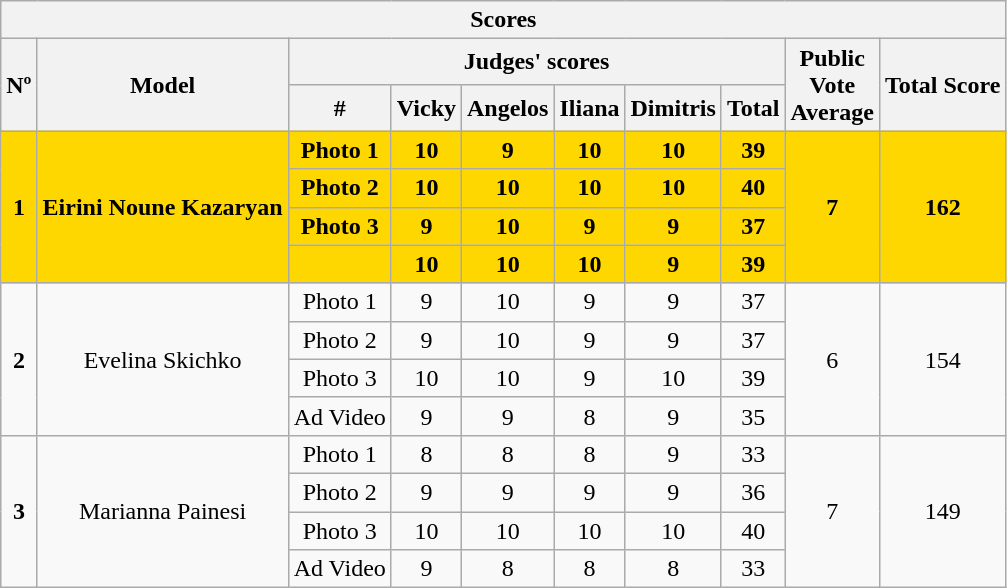<table class="wikitable" style="text-align:center;">
<tr>
<th colspan="10">Scores</th>
</tr>
<tr>
<th rowspan="2">Nº</th>
<th rowspan="2">Model</th>
<th colspan="6">Judges' scores</th>
<th rowspan="2">Public<br>Vote<br>Average</th>
<th rowspan="2">Total Score</th>
</tr>
<tr>
<th>#</th>
<th>Vicky</th>
<th>Angelos</th>
<th>Iliana</th>
<th>Dimitris</th>
<th>Total</th>
</tr>
<tr>
<th rowspan="4" style="background:gold">1</th>
<th rowspan="4" style="background:gold">Eirini Noune Kazaryan</th>
<th style="background:gold">Photo 1</th>
<th style="background:gold">10</th>
<th style="background:gold">9</th>
<th style="background:gold">10</th>
<th style="background:gold">10</th>
<th style="background:gold">39</th>
<th rowspan="4" style="background:gold">7</th>
<th rowspan="4" style="background:gold">162</th>
</tr>
<tr>
<th style="background:gold">Photo 2</th>
<th style="background:gold">10</th>
<th style="background:gold">10</th>
<th style="background:gold">10</th>
<th style="background:gold">10</th>
<th style="background:gold">40</th>
</tr>
<tr>
<th style="background:gold">Photo 3</th>
<th style="background:gold">9</th>
<th style="background:gold">10</th>
<th style="background:gold">9</th>
<th style="background:gold">9</th>
<th style="background:gold">37</th>
</tr>
<tr>
<th style="background:gold"></th>
<th style="background:gold">10</th>
<th style="background:gold">10</th>
<th style="background:gold">10</th>
<th style="background:gold">9</th>
<th style="background:gold">39</th>
</tr>
<tr>
<td rowspan="4"><strong>2</strong></td>
<td rowspan="4">Evelina Skichko</td>
<td>Photo 1</td>
<td>9</td>
<td>10</td>
<td>9</td>
<td>9</td>
<td>37</td>
<td rowspan="4">6</td>
<td rowspan="4">154</td>
</tr>
<tr>
<td>Photo 2</td>
<td>9</td>
<td>10</td>
<td>9</td>
<td>9</td>
<td>37</td>
</tr>
<tr>
<td>Photo 3</td>
<td>10</td>
<td>10</td>
<td>9</td>
<td>10</td>
<td>39</td>
</tr>
<tr>
<td>Ad Video</td>
<td>9</td>
<td>9</td>
<td>8</td>
<td>9</td>
<td>35</td>
</tr>
<tr>
<td rowspan="4"><strong>3</strong></td>
<td rowspan="4">Marianna Painesi</td>
<td>Photo 1</td>
<td>8</td>
<td>8</td>
<td>8</td>
<td>9</td>
<td>33</td>
<td rowspan="4">7</td>
<td rowspan="4">149</td>
</tr>
<tr>
<td>Photo 2</td>
<td>9</td>
<td>9</td>
<td>9</td>
<td>9</td>
<td>36</td>
</tr>
<tr>
<td>Photo 3</td>
<td>10</td>
<td>10</td>
<td>10</td>
<td>10</td>
<td>40</td>
</tr>
<tr>
<td>Ad Video</td>
<td>9</td>
<td>8</td>
<td>8</td>
<td>8</td>
<td>33</td>
</tr>
</table>
